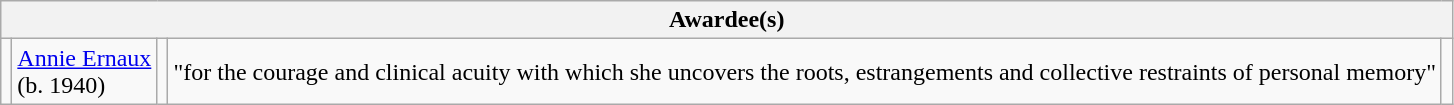<table class="wikitable">
<tr>
<th colspan="5">Awardee(s)</th>
</tr>
<tr>
<td></td>
<td><a href='#'>Annie Ernaux</a><br>(b. 1940)</td>
<td></td>
<td>"for the courage and clinical acuity with which she uncovers the roots, estrangements and collective restraints of personal memory"</td>
<td></td>
</tr>
</table>
